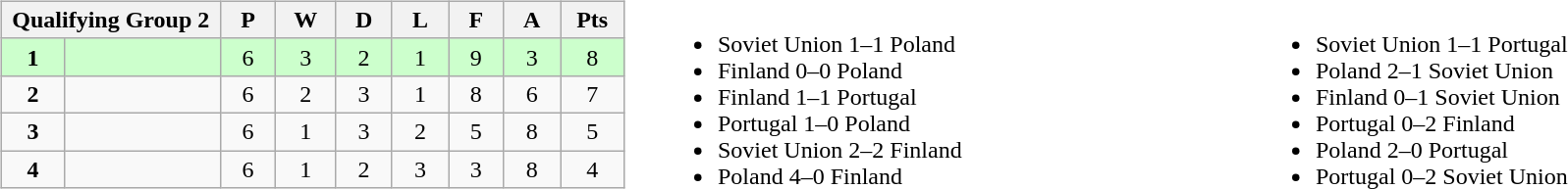<table width=100%>
<tr>
<td style="vertical-align:top; width:440px;"><br><table class="wikitable">
<tr>
<th colspan="2">Qualifying Group 2</th>
<th>P</th>
<th>W</th>
<th>D</th>
<th>L</th>
<th>F</th>
<th>A</th>
<th>Pts</th>
</tr>
<tr style="background:#cfc;">
<td style="text-align:center; width:50px;"><strong>1</strong></td>
<td style="width:150px;"><strong></strong></td>
<td style="text-align:center; width:50px;">6</td>
<td style="text-align:center; width:50px;">3</td>
<td style="text-align:center; width:50px;">2</td>
<td style="text-align:center; width:50px;">1</td>
<td style="text-align:center; width:50px;">9</td>
<td style="text-align:center; width:50px;">3</td>
<td style="text-align:center; width:50px;">8</td>
</tr>
<tr>
<td align=center><strong>2</strong></td>
<td></td>
<td align=center>6</td>
<td align=center>2</td>
<td align=center>3</td>
<td align=center>1</td>
<td align=center>8</td>
<td align=center>6</td>
<td align=center>7</td>
</tr>
<tr>
<td align=center><strong>3</strong></td>
<td></td>
<td align=center>6</td>
<td align=center>1</td>
<td align=center>3</td>
<td align=center>2</td>
<td align=center>5</td>
<td align=center>8</td>
<td align=center>5</td>
</tr>
<tr>
<td align=center><strong>4</strong></td>
<td></td>
<td align=center>6</td>
<td align=center>1</td>
<td align=center>2</td>
<td align=center>3</td>
<td align=center>3</td>
<td align=center>8</td>
<td align=center>4</td>
</tr>
</table>
</td>
<td style="vertical-align:middle; text-align:center;"><br><table width=100%>
<tr>
<td style="text-align:left; vertical-align:middle; width:50%;"><br><ul><li>Soviet Union 1–1 Poland</li><li>Finland 0–0 Poland</li><li>Finland 1–1 Portugal</li><li>Portugal 1–0 Poland</li><li>Soviet Union 2–2 Finland</li><li>Poland 4–0 Finland</li></ul></td>
<td style="text-align:left; vertical-align:middle; width:50%;"><br><ul><li>Soviet Union 1–1 Portugal</li><li>Poland 2–1 Soviet Union</li><li>Finland 0–1 Soviet Union</li><li>Portugal 0–2 Finland</li><li>Poland 2–0 Portugal</li><li>Portugal 0–2 Soviet Union</li></ul></td>
</tr>
</table>
</td>
</tr>
</table>
